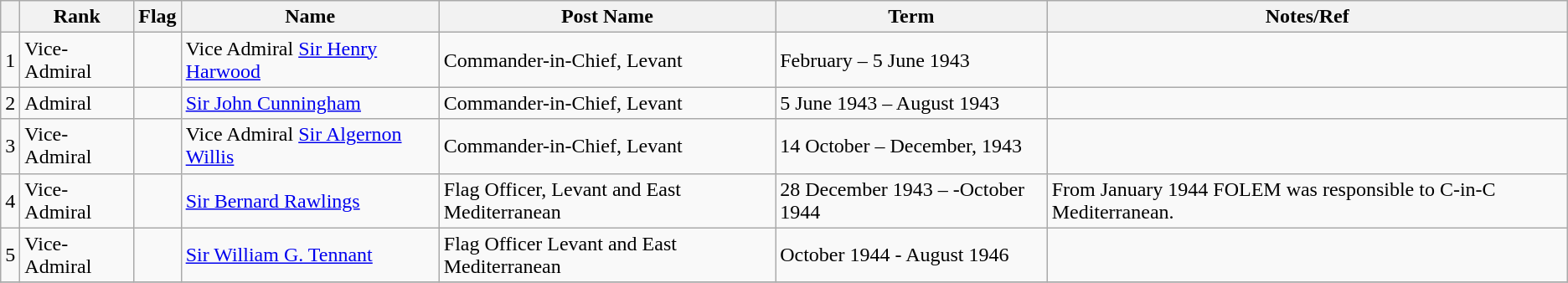<table class="wikitable">
<tr>
<th></th>
<th>Rank</th>
<th>Flag</th>
<th>Name</th>
<th>Post Name</th>
<th>Term</th>
<th>Notes/Ref</th>
</tr>
<tr>
<td>1</td>
<td>Vice-Admiral</td>
<td></td>
<td>Vice Admiral <a href='#'>Sir Henry Harwood</a></td>
<td>Commander-in-Chief, Levant</td>
<td>February – 5 June 1943</td>
<td></td>
</tr>
<tr>
<td>2</td>
<td>Admiral</td>
<td></td>
<td><a href='#'>Sir John Cunningham</a></td>
<td>Commander-in-Chief, Levant</td>
<td>5 June 1943 – August 1943</td>
<td></td>
</tr>
<tr>
<td>3</td>
<td>Vice-Admiral</td>
<td></td>
<td>Vice Admiral <a href='#'>Sir Algernon Willis</a></td>
<td>Commander-in-Chief, Levant</td>
<td>14 October – December, 1943</td>
<td></td>
</tr>
<tr>
<td>4</td>
<td>Vice-Admiral</td>
<td></td>
<td><a href='#'>Sir Bernard Rawlings</a></td>
<td>Flag Officer, Levant and East Mediterranean</td>
<td>28 December 1943 – -October 1944</td>
<td>From January 1944 FOLEM was responsible to C-in-C Mediterranean.</td>
</tr>
<tr>
<td>5</td>
<td>Vice-Admiral</td>
<td></td>
<td><a href='#'>Sir William G. Tennant</a></td>
<td>Flag Officer Levant and East Mediterranean</td>
<td>October 1944  - August 1946</td>
<td></td>
</tr>
<tr>
</tr>
</table>
